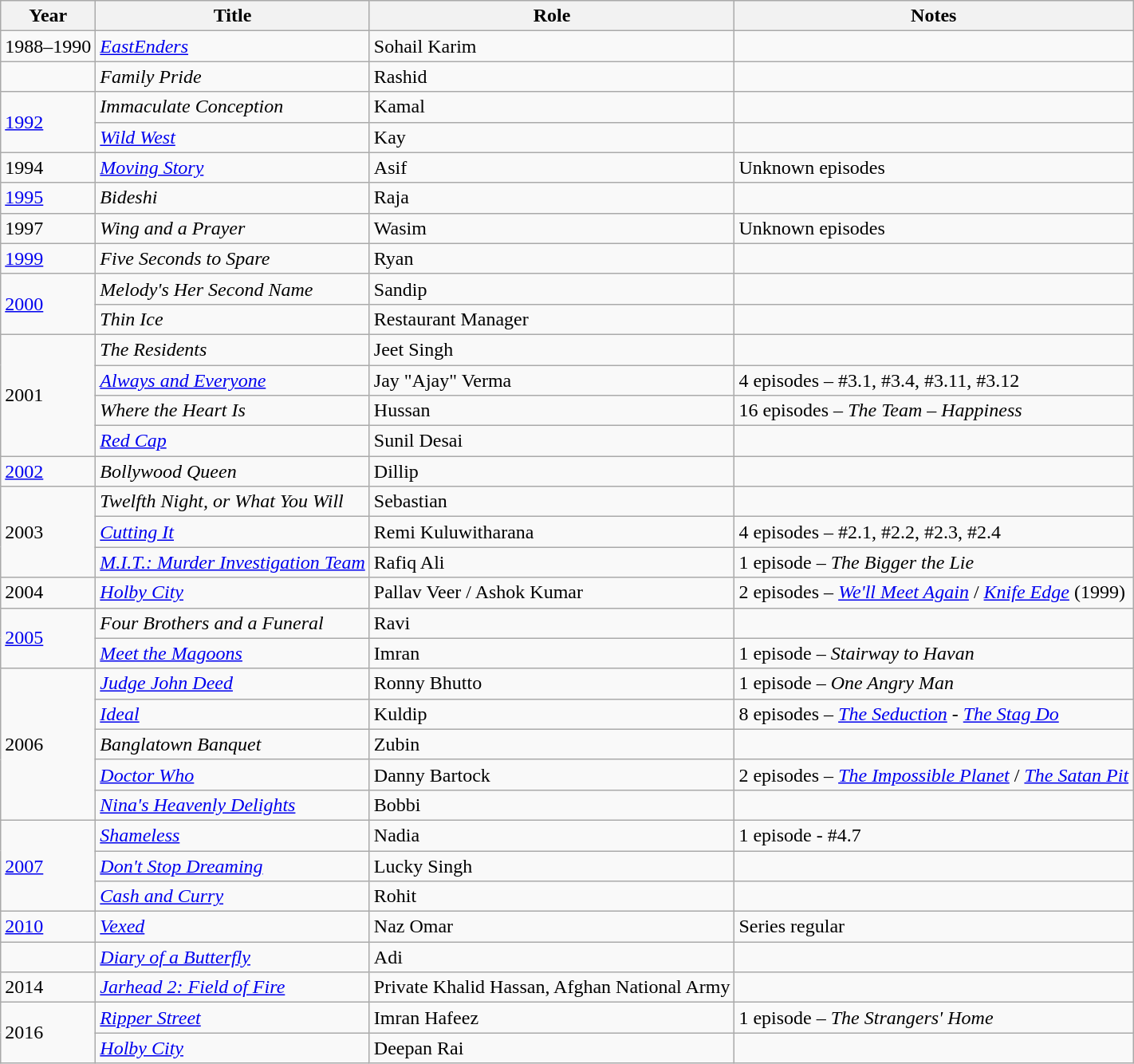<table class="wikitable">
<tr>
<th>Year</th>
<th>Title</th>
<th>Role</th>
<th>Notes</th>
</tr>
<tr>
<td>1988–1990</td>
<td><em><a href='#'>EastEnders</a></em></td>
<td>Sohail Karim</td>
<td Regular></td>
</tr>
<tr>
<td></td>
<td><em>Family Pride</em></td>
<td>Rashid</td>
<td></td>
</tr>
<tr>
<td rowspan="2"><a href='#'>1992</a></td>
<td><em>Immaculate Conception</em></td>
<td>Kamal</td>
<td></td>
</tr>
<tr>
<td><em><a href='#'>Wild West</a></em></td>
<td>Kay</td>
<td></td>
</tr>
<tr>
<td>1994</td>
<td><em><a href='#'>Moving Story</a></em></td>
<td>Asif</td>
<td>Unknown episodes</td>
</tr>
<tr>
<td><a href='#'>1995</a></td>
<td><em>Bideshi</em></td>
<td>Raja</td>
<td></td>
</tr>
<tr>
<td>1997</td>
<td><em>Wing and a Prayer</em></td>
<td>Wasim</td>
<td>Unknown episodes</td>
</tr>
<tr>
<td><a href='#'>1999</a></td>
<td><em>Five Seconds to Spare</em></td>
<td>Ryan</td>
<td></td>
</tr>
<tr>
<td rowspan="2"><a href='#'>2000</a></td>
<td><em>Melody's Her Second Name</em></td>
<td>Sandip</td>
<td></td>
</tr>
<tr>
<td><em>Thin Ice</em></td>
<td>Restaurant Manager</td>
<td></td>
</tr>
<tr>
<td rowspan="4">2001</td>
<td><em>The Residents</em></td>
<td>Jeet Singh</td>
<td></td>
</tr>
<tr>
<td><em><a href='#'>Always and Everyone</a></em></td>
<td>Jay "Ajay" Verma</td>
<td>4 episodes – #3.1, #3.4, #3.11, #3.12</td>
</tr>
<tr>
<td><em>Where the Heart Is</em></td>
<td>Hussan</td>
<td>16 episodes – <em>The Team</em> – <em>Happiness</em></td>
</tr>
<tr>
<td><em><a href='#'>Red Cap</a></em></td>
<td>Sunil Desai</td>
<td></td>
</tr>
<tr>
<td><a href='#'>2002</a></td>
<td><em>Bollywood Queen</em></td>
<td>Dillip</td>
<td></td>
</tr>
<tr>
<td rowspan="3">2003</td>
<td><em>Twelfth Night, or What You Will</em></td>
<td>Sebastian</td>
</tr>
<tr>
<td><em><a href='#'>Cutting It</a></em></td>
<td>Remi Kuluwitharana</td>
<td>4 episodes – #2.1, #2.2, #2.3, #2.4</td>
</tr>
<tr>
<td><em><a href='#'>M.I.T.: Murder Investigation Team</a></em></td>
<td>Rafiq Ali</td>
<td>1 episode – <em>The Bigger the Lie</em></td>
</tr>
<tr>
<td>2004</td>
<td><em><a href='#'>Holby City</a></em></td>
<td>Pallav Veer / Ashok Kumar</td>
<td>2 episodes – <em><a href='#'>We'll Meet Again</a></em> / <em><a href='#'>Knife Edge</a></em> (1999)</td>
</tr>
<tr>
<td rowspan="2"><a href='#'>2005</a></td>
<td><em>Four Brothers and a Funeral</em></td>
<td>Ravi</td>
<td></td>
</tr>
<tr>
<td><em><a href='#'>Meet the Magoons</a></em></td>
<td>Imran</td>
<td>1 episode – <em>Stairway to Havan</em></td>
</tr>
<tr>
<td rowspan="5">2006</td>
<td><em><a href='#'>Judge John Deed</a></em></td>
<td>Ronny Bhutto</td>
<td>1 episode – <em>One Angry Man</em></td>
</tr>
<tr>
<td><em><a href='#'>Ideal</a></em></td>
<td>Kuldip</td>
<td>8 episodes – <em><a href='#'>The Seduction</a></em> - <em><a href='#'>The Stag Do</a></em></td>
</tr>
<tr>
<td><em>Banglatown Banquet</em></td>
<td>Zubin</td>
<td></td>
</tr>
<tr>
<td><em><a href='#'>Doctor Who</a></em></td>
<td>Danny Bartock</td>
<td>2 episodes – <em><a href='#'>The Impossible Planet</a></em> / <em><a href='#'>The Satan Pit</a></em></td>
</tr>
<tr>
<td><em><a href='#'>Nina's Heavenly Delights</a></em></td>
<td>Bobbi</td>
<td></td>
</tr>
<tr>
<td rowspan="3"><a href='#'>2007</a></td>
<td><em><a href='#'>Shameless</a></em></td>
<td>Nadia</td>
<td>1 episode - #4.7</td>
</tr>
<tr>
<td><em><a href='#'>Don't Stop Dreaming</a></em></td>
<td>Lucky Singh</td>
<td></td>
</tr>
<tr>
<td><em><a href='#'>Cash and Curry</a></em></td>
<td>Rohit</td>
<td></td>
</tr>
<tr>
<td><a href='#'>2010</a></td>
<td><em><a href='#'>Vexed</a></em></td>
<td>Naz Omar</td>
<td>Series regular</td>
</tr>
<tr>
<td></td>
<td><em><a href='#'>Diary of a Butterfly</a></em></td>
<td>Adi</td>
<td></td>
</tr>
<tr>
<td>2014</td>
<td><em><a href='#'>Jarhead 2: Field of Fire</a></em></td>
<td>Private Khalid Hassan, Afghan National Army</td>
<td></td>
</tr>
<tr>
<td rowspan="2">2016</td>
<td><em><a href='#'>Ripper Street</a></em></td>
<td>Imran Hafeez</td>
<td>1 episode – <em>The Strangers' Home</em></td>
</tr>
<tr>
<td><em><a href='#'>Holby City</a></em></td>
<td>Deepan Rai</td>
<td></td>
</tr>
</table>
